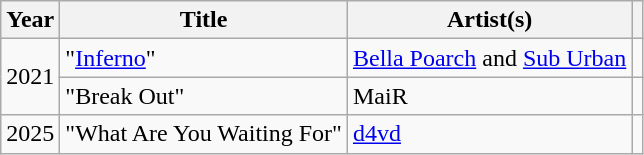<table class="wikitable">
<tr>
<th>Year</th>
<th>Title</th>
<th>Artist(s)</th>
<th></th>
</tr>
<tr>
<td rowspan="2">2021</td>
<td>"<a href='#'>Inferno</a>"</td>
<td><a href='#'>Bella Poarch</a> and <a href='#'>Sub Urban</a></td>
<td align="center"></td>
</tr>
<tr>
<td>"Break Out"</td>
<td>MaiR</td>
<td align="center"></td>
</tr>
<tr>
<td>2025</td>
<td>"What Are You Waiting For"</td>
<td><a href='#'>d4vd</a></td>
<td align="center"></td>
</tr>
</table>
